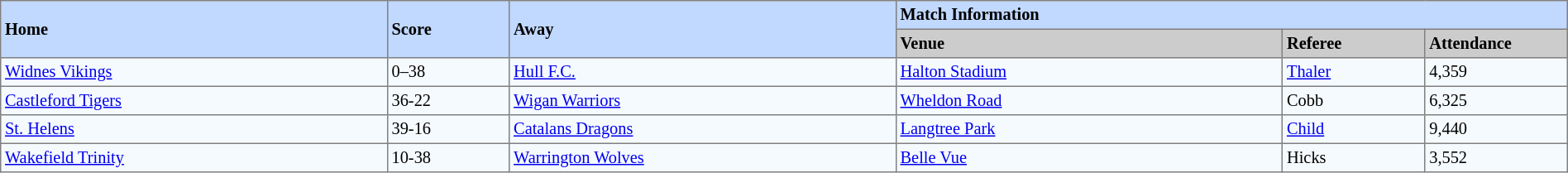<table border=1 style="border-collapse:collapse; font-size:85%; text-align:left;" cellpadding=3 cellspacing=0 width=100%>
<tr bgcolor=#C1D8FF>
<th rowspan=2 width=19%>Home</th>
<th rowspan=2 width=6%>Score</th>
<th rowspan=2 width=19%>Away</th>
<th colspan=6>Match Information</th>
</tr>
<tr bgcolor=#CCCCCC>
<th width=19%>Venue</th>
<th width=7%>Referee</th>
<th width=7%>Attendance</th>
</tr>
<tr bgcolor=#F5FAFF>
<td align=left> <a href='#'>Widnes Vikings</a></td>
<td>0–38</td>
<td align=left> <a href='#'>Hull F.C.</a></td>
<td><a href='#'>Halton Stadium</a></td>
<td><a href='#'>Thaler</a></td>
<td>4,359</td>
</tr>
<tr bgcolor=#F5FAFF>
<td align=left> <a href='#'>Castleford Tigers</a></td>
<td>36-22</td>
<td align=left> <a href='#'>Wigan Warriors</a></td>
<td><a href='#'>Wheldon Road</a></td>
<td>Cobb</td>
<td>6,325</td>
</tr>
<tr bgcolor=#F5FAFF>
<td align=left> <a href='#'>St. Helens</a></td>
<td>39-16</td>
<td align=left> <a href='#'>Catalans Dragons</a></td>
<td><a href='#'>Langtree Park</a></td>
<td><a href='#'>Child</a></td>
<td>9,440</td>
</tr>
<tr bgcolor=#F5FAFF>
<td align=left> <a href='#'>Wakefield Trinity</a></td>
<td>10-38</td>
<td align=left> <a href='#'>Warrington Wolves</a></td>
<td><a href='#'>Belle Vue</a></td>
<td>Hicks</td>
<td>3,552</td>
</tr>
</table>
